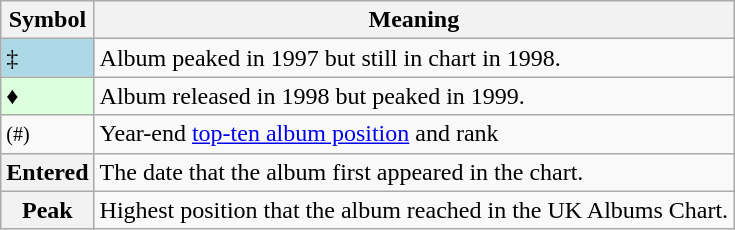<table Class="wikitable">
<tr>
<th>Symbol</th>
<th>Meaning</th>
</tr>
<tr>
<td bgcolor=lightblue>‡</td>
<td>Album peaked in 1997 but still in chart in 1998.</td>
</tr>
<tr>
<td bgcolor=#DDFFDD>♦</td>
<td>Album released in 1998 but peaked in 1999.</td>
</tr>
<tr>
<td><small>(#)</small></td>
<td>Year-end <a href='#'>top-ten album position</a> and rank</td>
</tr>
<tr>
<th>Entered</th>
<td>The date that the album first appeared in the chart.</td>
</tr>
<tr>
<th>Peak</th>
<td>Highest position that the album reached in the UK Albums Chart.</td>
</tr>
</table>
